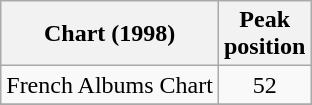<table class="wikitable">
<tr>
<th>Chart (1998)</th>
<th>Peak<br>position</th>
</tr>
<tr>
<td>French Albums Chart</td>
<td align="center">52</td>
</tr>
<tr>
</tr>
</table>
